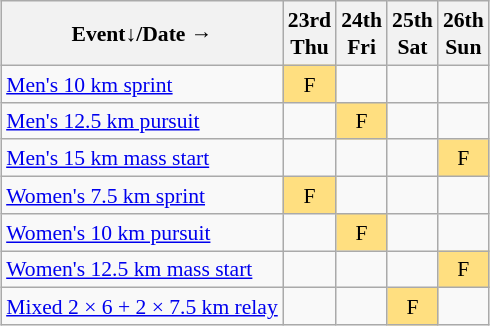<table class="wikitable" style="margin:0.5em auto; font-size:90%; line-height:1.25em; text-align:center;">
<tr>
<th>Event↓/Date →</th>
<th>23rd<br>Thu</th>
<th>24th<br>Fri</th>
<th>25th<br>Sat</th>
<th>26th<br>Sun</th>
</tr>
<tr>
<td align="left"><a href='#'>Men's 10 km sprint</a></td>
<td bgcolor="#FFDF80">F</td>
<td></td>
<td></td>
<td></td>
</tr>
<tr>
<td align="left"><a href='#'>Men's 12.5 km pursuit</a></td>
<td></td>
<td bgcolor="#FFDF80">F</td>
<td></td>
<td></td>
</tr>
<tr>
<td align="left"><a href='#'>Men's 15 km mass start</a></td>
<td></td>
<td></td>
<td></td>
<td bgcolor="#FFDF80">F</td>
</tr>
<tr>
<td align="left"><a href='#'>Women's 7.5 km sprint</a></td>
<td bgcolor="#FFDF80">F</td>
<td></td>
<td></td>
<td></td>
</tr>
<tr>
<td align="left"><a href='#'>Women's 10 km pursuit</a></td>
<td></td>
<td bgcolor="#FFDF80">F</td>
<td></td>
<td></td>
</tr>
<tr>
<td align="left"><a href='#'>Women's 12.5 km mass start</a></td>
<td></td>
<td></td>
<td></td>
<td bgcolor="#FFDF80">F</td>
</tr>
<tr>
<td align="left"><a href='#'>Mixed 2 × 6 + 2 × 7.5 km relay</a></td>
<td></td>
<td></td>
<td bgcolor="#FFDF80">F</td>
<td></td>
</tr>
</table>
